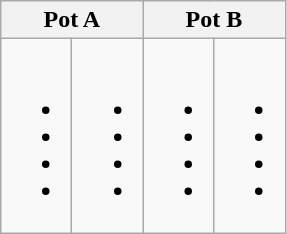<table class=wikitable>
<tr>
<th colspan=2>Pot A</th>
<th colspan=2>Pot B</th>
</tr>
<tr valign=top>
<td width=25%><br><ul><li></li><li></li><li></li><li></li></ul></td>
<td width=25%><br><ul><li></li><li></li><li></li><li></li></ul></td>
<td><br><ul><li></li><li></li><li></li><li></li></ul></td>
<td width=25%><br><ul><li></li><li></li><li></li><li></li></ul></td>
</tr>
</table>
